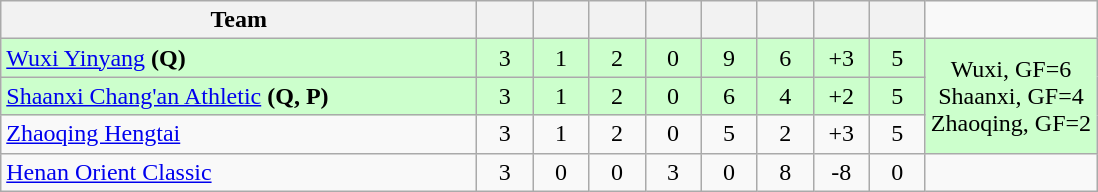<table class="wikitable" style="text-align:center;">
<tr>
<th width=310>Team</th>
<th width=30></th>
<th width=30></th>
<th width=30></th>
<th width=30></th>
<th width=30></th>
<th width=30></th>
<th width=30></th>
<th width=30></th>
</tr>
<tr bgcolor="#ccffcc">
<td align="left"><a href='#'>Wuxi Yinyang</a> <strong>(Q)</strong></td>
<td>3</td>
<td>1</td>
<td>2</td>
<td>0</td>
<td>9</td>
<td>6</td>
<td>+3</td>
<td>5</td>
<td rowspan="3">Wuxi, GF=6 <br> Shaanxi, GF=4 <br> Zhaoqing, GF=2</td>
</tr>
<tr bgcolor="#ccffcc">
<td align="left"><a href='#'>Shaanxi Chang'an Athletic</a> <strong>(Q, P)</strong></td>
<td>3</td>
<td>1</td>
<td>2</td>
<td>0</td>
<td>6</td>
<td>4</td>
<td>+2</td>
<td>5</td>
</tr>
<tr>
<td align="left"><a href='#'>Zhaoqing Hengtai</a></td>
<td>3</td>
<td>1</td>
<td>2</td>
<td>0</td>
<td>5</td>
<td>2</td>
<td>+3</td>
<td>5</td>
</tr>
<tr>
<td align="left"><a href='#'>Henan Orient Classic</a></td>
<td>3</td>
<td>0</td>
<td>0</td>
<td>3</td>
<td>0</td>
<td>8</td>
<td>-8</td>
<td>0</td>
</tr>
</table>
